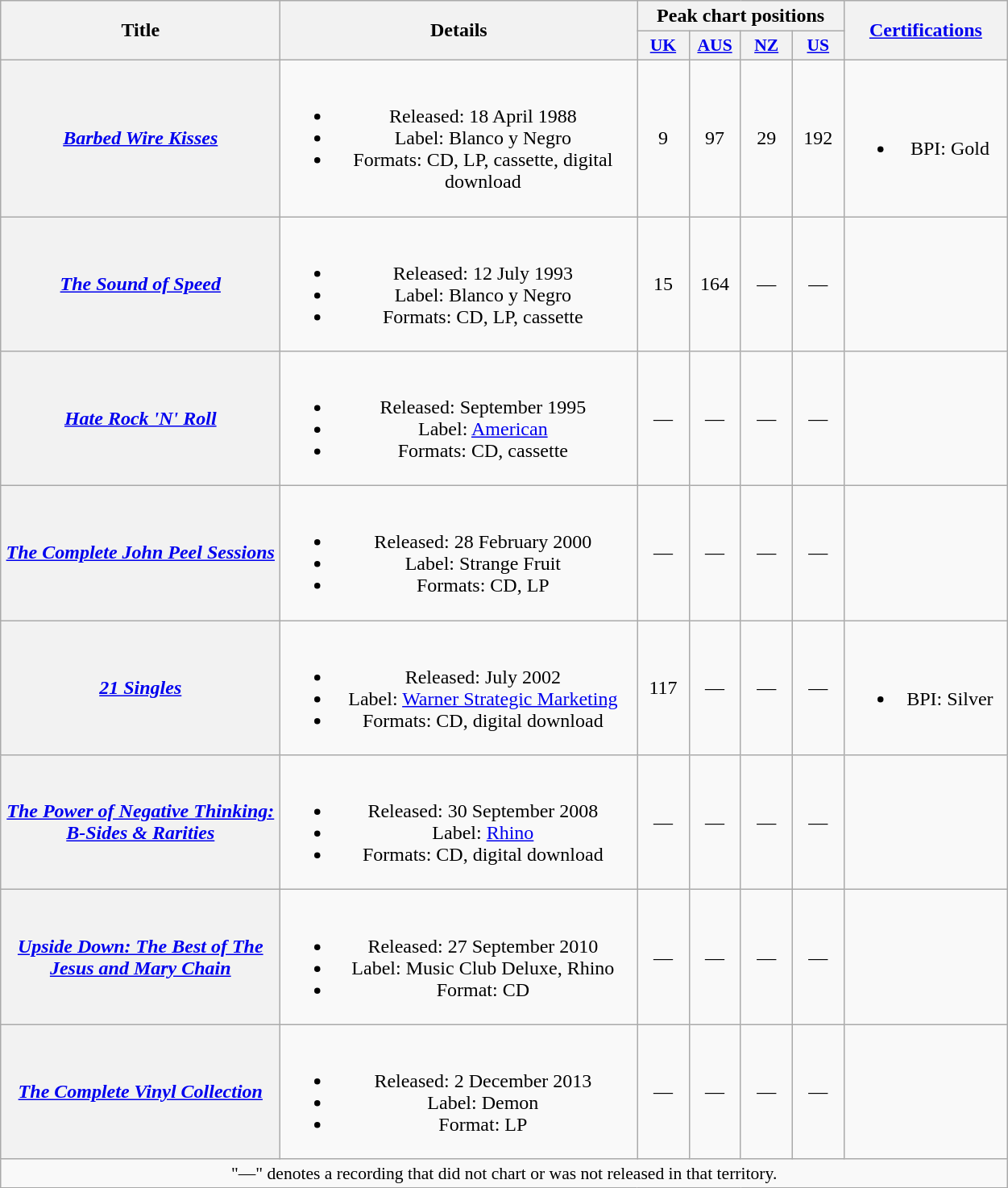<table class="wikitable plainrowheaders" style="text-align:center">
<tr>
<th scope="col" rowspan="2" style="width:14em;">Title</th>
<th scope="col" rowspan="2" style="width:18em;">Details</th>
<th scope="col" colspan="4">Peak chart positions</th>
<th scope="col" rowspan="2" style="width:8em;"><a href='#'>Certifications</a></th>
</tr>
<tr>
<th scope="col" style="width:2.5em;font-size:90%;"><a href='#'>UK</a><br></th>
<th scope="col" style="width:2.5em;font-size:90%;"><a href='#'>AUS</a><br></th>
<th scope="col" style="width:2.5em;font-size:90%;"><a href='#'>NZ</a><br></th>
<th scope="col" style="width:2.5em;font-size:90%;"><a href='#'>US</a><br></th>
</tr>
<tr>
<th scope="row"><em><a href='#'>Barbed Wire Kisses</a></em></th>
<td><br><ul><li>Released: 18 April 1988</li><li>Label: Blanco y Negro</li><li>Formats: CD, LP, cassette, digital download</li></ul></td>
<td>9</td>
<td>97</td>
<td>29</td>
<td>192</td>
<td><br><ul><li>BPI: Gold</li></ul></td>
</tr>
<tr>
<th scope="row"><em><a href='#'>The Sound of Speed</a></em></th>
<td><br><ul><li>Released: 12 July 1993</li><li>Label: Blanco y Negro</li><li>Formats: CD, LP, cassette</li></ul></td>
<td>15</td>
<td>164</td>
<td>—</td>
<td>—</td>
<td></td>
</tr>
<tr>
<th scope="row"><em><a href='#'>Hate Rock 'N' Roll</a></em></th>
<td><br><ul><li>Released: September 1995</li><li>Label: <a href='#'>American</a></li><li>Formats: CD, cassette</li></ul></td>
<td>—</td>
<td>—</td>
<td>—</td>
<td>—</td>
<td></td>
</tr>
<tr>
<th scope="row"><em><a href='#'>The Complete John Peel Sessions</a></em></th>
<td><br><ul><li>Released: 28 February 2000</li><li>Label: Strange Fruit</li><li>Formats: CD, LP</li></ul></td>
<td>—</td>
<td>—</td>
<td>—</td>
<td>—</td>
<td></td>
</tr>
<tr>
<th scope="row"><em><a href='#'>21 Singles</a></em></th>
<td><br><ul><li>Released: July 2002</li><li>Label: <a href='#'>Warner Strategic Marketing</a></li><li>Formats: CD, digital download</li></ul></td>
<td>117</td>
<td>—</td>
<td>—</td>
<td>—</td>
<td><br><ul><li>BPI: Silver</li></ul></td>
</tr>
<tr>
<th scope="row"><em><a href='#'>The Power of Negative Thinking: B-Sides & Rarities</a></em></th>
<td><br><ul><li>Released: 30 September 2008</li><li>Label: <a href='#'>Rhino</a></li><li>Formats: CD, digital download</li></ul></td>
<td>—</td>
<td>—</td>
<td>—</td>
<td>—</td>
<td></td>
</tr>
<tr>
<th scope="row"><em><a href='#'>Upside Down: The Best of The Jesus and Mary Chain</a></em></th>
<td><br><ul><li>Released: 27 September 2010</li><li>Label: Music Club Deluxe, Rhino</li><li>Format: CD</li></ul></td>
<td>—</td>
<td>—</td>
<td>—</td>
<td>—</td>
<td></td>
</tr>
<tr>
<th scope="row"><em><a href='#'>The Complete Vinyl Collection</a></em></th>
<td><br><ul><li>Released: 2 December 2013</li><li>Label: Demon</li><li>Format: LP</li></ul></td>
<td>—</td>
<td>—</td>
<td>—</td>
<td>—</td>
<td></td>
</tr>
<tr>
<td colspan="7" style="font-size:90%">"—" denotes a recording that did not chart or was not released in that territory.</td>
</tr>
</table>
